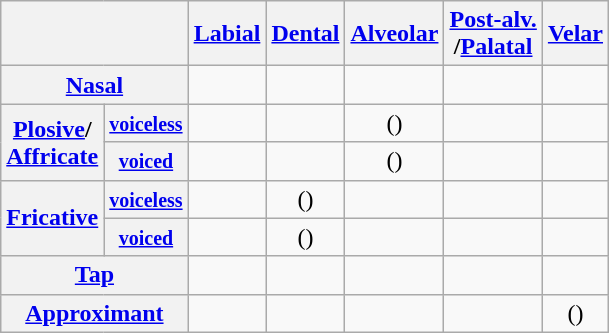<table class="wikitable" style="text-align:center">
<tr>
<th colspan=2></th>
<th><a href='#'>Labial</a></th>
<th><a href='#'>Dental</a></th>
<th><a href='#'>Alveolar</a></th>
<th><a href='#'>Post-alv.</a><br>/<a href='#'>Palatal</a></th>
<th><a href='#'>Velar</a></th>
</tr>
<tr>
<th colspan=2><a href='#'>Nasal</a></th>
<td></td>
<td></td>
<td></td>
<td></td>
<td></td>
</tr>
<tr>
<th rowspan=2><a href='#'>Plosive</a>/<br><a href='#'>Affricate</a></th>
<th><small><a href='#'>voiceless</a></small></th>
<td></td>
<td></td>
<td>()</td>
<td></td>
<td></td>
</tr>
<tr>
<th><small><a href='#'>voiced</a></small></th>
<td></td>
<td></td>
<td>()</td>
<td></td>
<td></td>
</tr>
<tr>
<th rowspan="2"><a href='#'>Fricative</a></th>
<th><small><a href='#'>voiceless</a></small></th>
<td></td>
<td>()</td>
<td></td>
<td></td>
<td></td>
</tr>
<tr>
<th><small><a href='#'>voiced</a></small></th>
<td></td>
<td>()</td>
<td></td>
<td></td>
<td></td>
</tr>
<tr>
<th colspan="2"><a href='#'>Tap</a></th>
<td></td>
<td></td>
<td></td>
<td></td>
<td></td>
</tr>
<tr>
<th colspan="2"><a href='#'>Approximant</a></th>
<td></td>
<td></td>
<td></td>
<td></td>
<td>()</td>
</tr>
</table>
